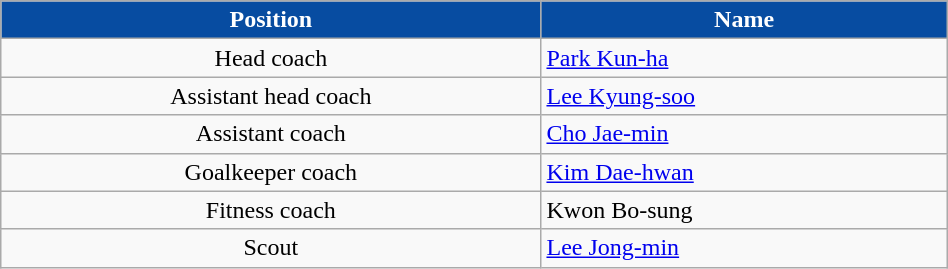<table class="wikitable" style="text-align:center;width:50%;">
<tr>
<th style=background:#074CA1;color:#FFFFFF>Position</th>
<th style=background:#074CA1;color:#FFFFFF>Name</th>
</tr>
<tr>
<td>Head coach</td>
<td align=left> <a href='#'>Park Kun-ha</a></td>
</tr>
<tr>
<td>Assistant head coach</td>
<td align=left> <a href='#'>Lee Kyung-soo</a></td>
</tr>
<tr>
<td>Assistant coach</td>
<td align=left> <a href='#'>Cho Jae-min</a></td>
</tr>
<tr>
<td>Goalkeeper coach</td>
<td align=left> <a href='#'>Kim Dae-hwan</a></td>
</tr>
<tr>
<td>Fitness coach</td>
<td align=left> Kwon Bo-sung</td>
</tr>
<tr>
<td>Scout</td>
<td align=left> <a href='#'>Lee Jong-min</a></td>
</tr>
</table>
